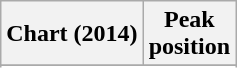<table class="wikitable sortable plainrowheaders" style="text-align:center;">
<tr>
<th scope="col">Chart (2014)</th>
<th scope="col">Peak<br>position</th>
</tr>
<tr>
</tr>
<tr>
</tr>
<tr>
</tr>
<tr>
</tr>
<tr>
</tr>
</table>
